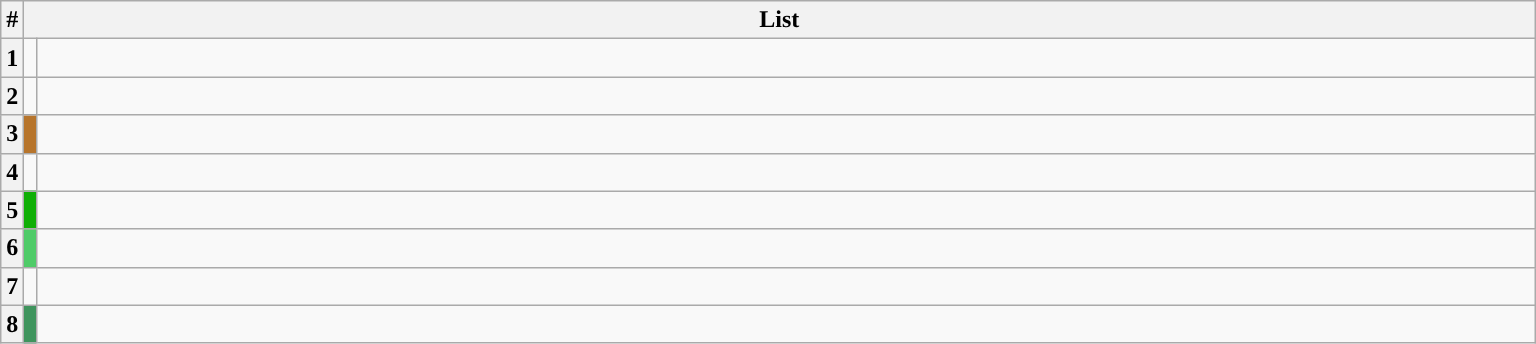<table class=wikitable>
<tr>
<th>#</th>
<th colspan=2 width=1000>List</th>
</tr>
<tr>
<th>1</th>
<td width="1"></td>
<td><br>



</td>
</tr>
<tr>
<th>2</th>
<td width="1" style="color:inherit;background:"></td>
<td><br>



</td>
</tr>
<tr>
<th>3</th>
<td width="1" style="color:inherit;background:#B7752C"></td>
<td><br>



</td>
</tr>
<tr>
<th>4</th>
<td width="1" style="color:inherit;background:"></td>
<td><br>



</td>
</tr>
<tr>
<th>5</th>
<td width="1" style="color:inherit;background:#0FAF05"></td>
<td><br>



</td>
</tr>
<tr>
<th>6</th>
<td width="1" style="color:inherit;background:#4FCB68"></td>
<td><br>



</td>
</tr>
<tr>
<th>7</th>
<td width="1" style="color:inherit;background:"></td>
<td><br>



</td>
</tr>
<tr>
<th>8</th>
<td width="1" style="color:inherit;background:#3F945D"></td>
<td><br>



</td>
</tr>
</table>
